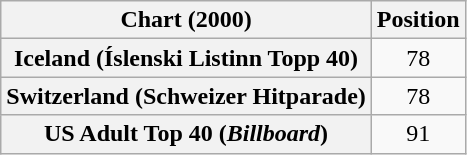<table class="wikitable sortable plainrowheaders" style="text-align:center">
<tr>
<th>Chart (2000)</th>
<th>Position</th>
</tr>
<tr>
<th scope="row">Iceland (Íslenski Listinn Topp 40)</th>
<td>78</td>
</tr>
<tr>
<th scope="row">Switzerland (Schweizer Hitparade)</th>
<td>78</td>
</tr>
<tr>
<th scope="row">US Adult Top 40 (<em>Billboard</em>)</th>
<td>91</td>
</tr>
</table>
